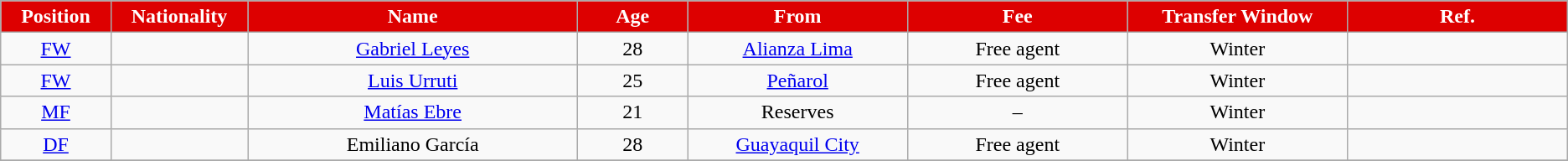<table class="wikitable"  style="text-align:center; font-size:100%; ">
<tr>
<th style="background:#DD0000; color:white; width:5%;">Position</th>
<th style="background:#DD0000; color:white; width:5%;">Nationality</th>
<th style="background:#DD0000; color:white; width:15%;">Name</th>
<th style="background:#DD0000; color:white; width:5%;">Age</th>
<th style="background:#DD0000; color:white; width:10%;">From</th>
<th style="background:#DD0000; color:white; width:10%;">Fee</th>
<th style="background:#DD0000; color:white; width:10%;">Transfer Window</th>
<th style="background:#DD0000; color:white; width:10%;">Ref.</th>
</tr>
<tr>
<td><a href='#'>FW</a></td>
<td></td>
<td><a href='#'>Gabriel Leyes</a></td>
<td>28</td>
<td> <a href='#'>Alianza Lima</a></td>
<td>Free agent</td>
<td>Winter</td>
<td></td>
</tr>
<tr>
<td><a href='#'>FW</a></td>
<td></td>
<td><a href='#'>Luis Urruti</a></td>
<td>25</td>
<td><a href='#'>Peñarol</a></td>
<td>Free agent</td>
<td>Winter</td>
<td></td>
</tr>
<tr>
<td><a href='#'>MF</a></td>
<td></td>
<td><a href='#'>Matías Ebre</a></td>
<td>21</td>
<td>Reserves</td>
<td>–</td>
<td>Winter</td>
<td></td>
</tr>
<tr>
<td><a href='#'>DF</a></td>
<td></td>
<td>Emiliano García</td>
<td>28</td>
<td> <a href='#'>Guayaquil City</a></td>
<td>Free agent</td>
<td>Winter</td>
<td></td>
</tr>
<tr>
</tr>
</table>
